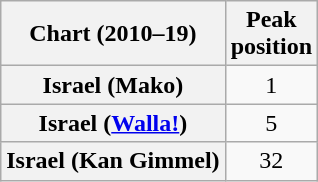<table class="wikitable sortable plainrowheaders" style="text-align:center">
<tr>
<th scope="col">Chart (2010–19)</th>
<th scope="col">Peak<br> position</th>
</tr>
<tr>
<th scope="row">Israel (Mako)</th>
<td>1</td>
</tr>
<tr>
<th scope="row">Israel (<a href='#'>Walla!</a>)</th>
<td>5</td>
</tr>
<tr>
<th scope="row">Israel (Kan Gimmel)</th>
<td>32</td>
</tr>
</table>
